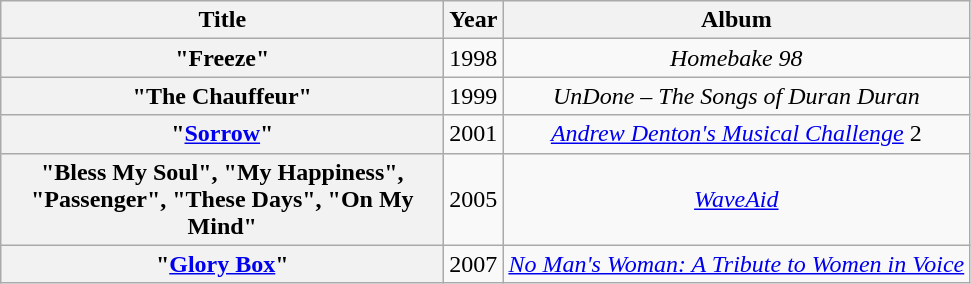<table class="wikitable plainrowheaders" style="text-align:center;">
<tr>
<th scope="col" style="width:18em;">Title</th>
<th scope="col">Year</th>
<th scope="col">Album</th>
</tr>
<tr>
<th scope="row">"Freeze"</th>
<td>1998</td>
<td><em>Homebake 98</em></td>
</tr>
<tr>
<th scope="row">"The Chauffeur"</th>
<td>1999</td>
<td><em>UnDone – The Songs of Duran Duran</em></td>
</tr>
<tr>
<th scope="row">"<a href='#'>Sorrow</a>"</th>
<td>2001</td>
<td><em><a href='#'>Andrew Denton's Musical Challenge</a></em> 2</td>
</tr>
<tr>
<th scope="row">"Bless My Soul", "My Happiness", "Passenger", "These Days", "On My Mind"</th>
<td>2005</td>
<td><em><a href='#'>WaveAid</a></em></td>
</tr>
<tr>
<th scope="row">"<a href='#'>Glory Box</a>"</th>
<td>2007</td>
<td><em><a href='#'>No Man's Woman: A Tribute to Women in Voice</a></em></td>
</tr>
</table>
